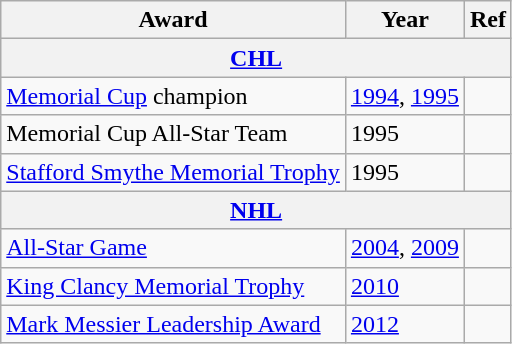<table class="wikitable">
<tr>
<th>Award</th>
<th>Year</th>
<th>Ref</th>
</tr>
<tr>
<th colspan="3"><a href='#'>CHL</a></th>
</tr>
<tr>
<td><a href='#'>Memorial Cup</a> champion</td>
<td><a href='#'>1994</a>, <a href='#'>1995</a></td>
<td></td>
</tr>
<tr>
<td>Memorial Cup All-Star Team</td>
<td>1995</td>
<td></td>
</tr>
<tr>
<td><a href='#'>Stafford Smythe Memorial Trophy</a></td>
<td>1995</td>
<td></td>
</tr>
<tr>
<th colspan="3"><a href='#'>NHL</a></th>
</tr>
<tr>
<td><a href='#'>All-Star Game</a></td>
<td><a href='#'>2004</a>, <a href='#'>2009</a></td>
<td></td>
</tr>
<tr>
<td><a href='#'>King Clancy Memorial Trophy</a></td>
<td><a href='#'>2010</a></td>
<td></td>
</tr>
<tr>
<td><a href='#'>Mark Messier Leadership Award</a></td>
<td><a href='#'>2012</a></td>
<td></td>
</tr>
</table>
